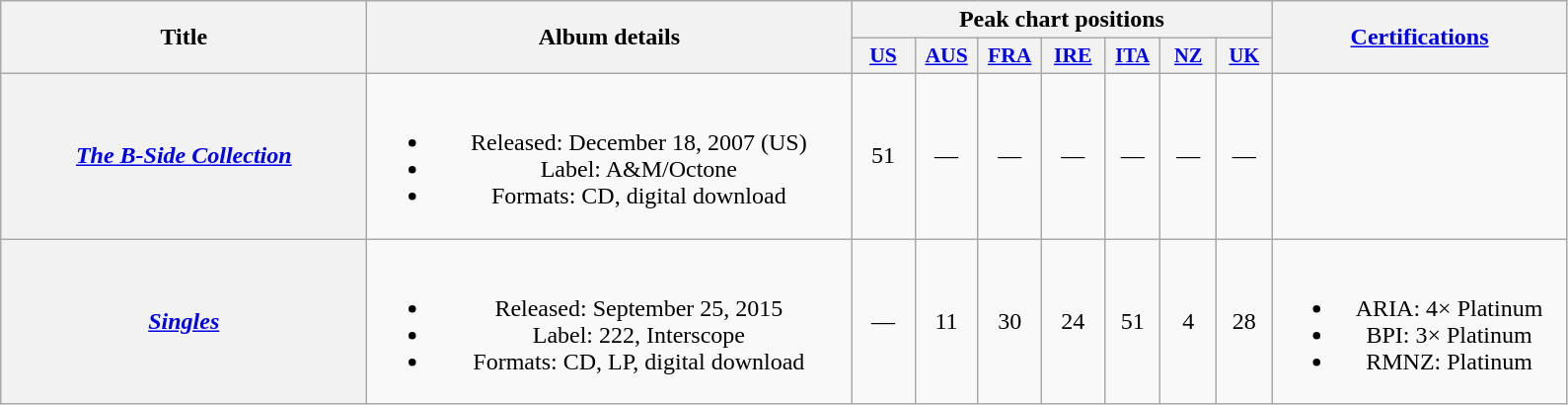<table class="wikitable plainrowheaders" style="text-align:center;">
<tr>
<th scope="col" rowspan="2" style="width:15em;">Title</th>
<th scope="col" rowspan="2" style="width:20em;">Album details</th>
<th scope="col" colspan="7">Peak chart positions</th>
<th scope="col" rowspan="2" style="width:12em;"><a href='#'>Certifications</a></th>
</tr>
<tr>
<th scope="col" style="width:2.5em;font-size:90%;"><a href='#'>US</a><br></th>
<th scope="col" style="width:2.5em;font-size:90%;"><a href='#'>AUS</a><br></th>
<th scope="col" style="width:2.5em;font-size:90%;"><a href='#'>FRA</a><br></th>
<th scope="col" style="width:2.5em;font-size:90%;"><a href='#'>IRE</a><br></th>
<th scope="col" style="width:2.3em;font-size:85%;"><a href='#'>ITA</a><br></th>
<th scope="col" style="width:2.3em;font-size:85%;"><a href='#'>NZ</a><br></th>
<th scope="col" style="width:2.3em;font-size:85%;"><a href='#'>UK</a><br></th>
</tr>
<tr>
<th scope="row"><em><a href='#'>The B-Side Collection</a></em></th>
<td><br><ul><li>Released: December 18, 2007 <span>(US)</span></li><li>Label: A&M/Octone</li><li>Formats: CD, digital download</li></ul></td>
<td>51</td>
<td>—</td>
<td>—</td>
<td>—</td>
<td>—</td>
<td>—</td>
<td>—</td>
<td></td>
</tr>
<tr>
<th scope="row"><em><a href='#'>Singles</a></em></th>
<td><br><ul><li>Released: September 25, 2015</li><li>Label: 222, Interscope</li><li>Formats: CD, LP, digital download</li></ul></td>
<td>—</td>
<td>11<br></td>
<td>30</td>
<td>24</td>
<td>51</td>
<td>4</td>
<td>28</td>
<td><br><ul><li>ARIA: 4× Platinum</li><li>BPI: 3× Platinum</li><li>RMNZ: Platinum</li></ul></td>
</tr>
</table>
